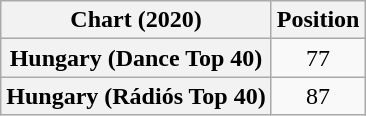<table class="wikitable sortable plainrowheaders" style="text-align:center">
<tr>
<th scope="col">Chart (2020)</th>
<th scope="col">Position</th>
</tr>
<tr>
<th scope="row">Hungary (Dance Top 40)</th>
<td>77</td>
</tr>
<tr>
<th scope="row">Hungary (Rádiós Top 40)</th>
<td>87</td>
</tr>
</table>
